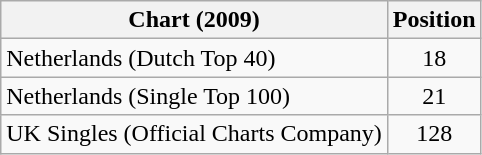<table class="wikitable sortable">
<tr>
<th>Chart (2009)</th>
<th>Position</th>
</tr>
<tr>
<td>Netherlands (Dutch Top 40)</td>
<td style="text-align:center;">18</td>
</tr>
<tr>
<td>Netherlands (Single Top 100)</td>
<td style="text-align:center;">21</td>
</tr>
<tr>
<td>UK Singles (Official Charts Company)</td>
<td style="text-align:center;">128</td>
</tr>
</table>
